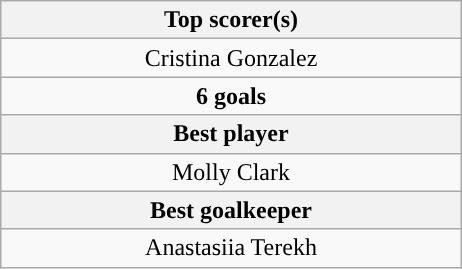<table class="wikitable" style="margin: 1em auto 1em auto;">
<tr>
<th width=300>Top scorer(s)</th>
</tr>
<tr align=center style="background:">
<td style="text-align:center;"> Cristina Gonzalez</td>
</tr>
<tr>
<td style="text-align:center;"><strong>6 goals</strong></td>
</tr>
<tr>
<th>Best player</th>
</tr>
<tr>
<td style="text-align:center;"> Molly Clark</td>
</tr>
<tr>
<th>Best goalkeeper</th>
</tr>
<tr>
<td style="text-align:center;"> Anastasiia Terekh</td>
</tr>
</table>
